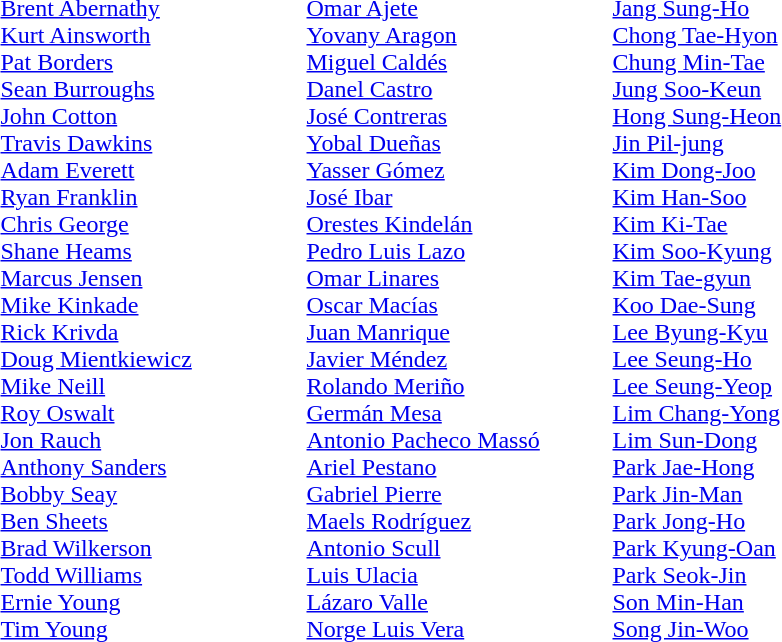<table>
<tr valign=top>
<td width=200>  <br><br><a href='#'>Brent Abernathy</a><br><a href='#'>Kurt Ainsworth</a><br><a href='#'>Pat Borders</a><br><a href='#'>Sean Burroughs</a><br><a href='#'>John Cotton</a><br><a href='#'>Travis Dawkins</a><br><a href='#'>Adam Everett</a><br><a href='#'>Ryan Franklin</a><br><a href='#'>Chris George</a><br><a href='#'>Shane Heams</a><br><a href='#'>Marcus Jensen</a><br><a href='#'>Mike Kinkade</a><br><a href='#'>Rick Krivda</a><br><a href='#'>Doug Mientkiewicz</a><br><a href='#'>Mike Neill</a><br><a href='#'>Roy Oswalt</a><br><a href='#'>Jon Rauch</a><br><a href='#'>Anthony Sanders</a><br><a href='#'>Bobby Seay</a><br><a href='#'>Ben Sheets</a><br><a href='#'>Brad Wilkerson</a><br><a href='#'>Todd Williams</a><br><a href='#'>Ernie Young</a><br><a href='#'>Tim Young</a></td>
<td width=200><br><br><a href='#'>Omar Ajete</a><br><a href='#'>Yovany Aragon</a><br><a href='#'>Miguel Caldés</a><br><a href='#'>Danel Castro</a><br><a href='#'>José Contreras</a><br><a href='#'>Yobal Dueñas</a><br><a href='#'>Yasser Gómez</a><br><a href='#'>José Ibar</a><br><a href='#'>Orestes Kindelán</a><br><a href='#'>Pedro Luis Lazo</a><br><a href='#'>Omar Linares</a><br><a href='#'>Oscar Macías</a><br><a href='#'>Juan Manrique</a><br><a href='#'>Javier Méndez</a><br><a href='#'>Rolando Meriño</a><br><a href='#'>Germán Mesa</a><br><a href='#'>Antonio Pacheco Massó</a><br><a href='#'>Ariel Pestano</a><br><a href='#'>Gabriel Pierre</a><br><a href='#'>Maels Rodríguez</a><br><a href='#'>Antonio Scull</a><br><a href='#'>Luis Ulacia</a><br><a href='#'>Lázaro Valle</a><br><a href='#'>Norge Luis Vera</a></td>
<td width=200><br><br><a href='#'>Jang Sung-Ho</a><br><a href='#'>Chong Tae-Hyon</a><br><a href='#'>Chung Min-Tae</a><br><a href='#'>Jung Soo-Keun</a><br><a href='#'>Hong Sung-Heon</a><br><a href='#'>Jin Pil-jung</a><br><a href='#'>Kim Dong-Joo</a><br><a href='#'>Kim Han-Soo</a><br><a href='#'>Kim Ki-Tae</a><br><a href='#'>Kim Soo-Kyung</a><br><a href='#'>Kim Tae-gyun</a><br><a href='#'>Koo Dae-Sung</a><br><a href='#'>Lee Byung-Kyu</a><br><a href='#'>Lee Seung-Ho</a><br><a href='#'>Lee Seung-Yeop</a><br><a href='#'>Lim Chang-Yong</a><br><a href='#'>Lim Sun-Dong</a><br><a href='#'>Park Jae-Hong</a><br><a href='#'>Park Jin-Man</a><br><a href='#'>Park Jong-Ho</a><br><a href='#'>Park Kyung-Oan</a><br><a href='#'>Park Seok-Jin</a><br><a href='#'>Son Min-Han</a><br><a href='#'>Song Jin-Woo</a></td>
</tr>
</table>
